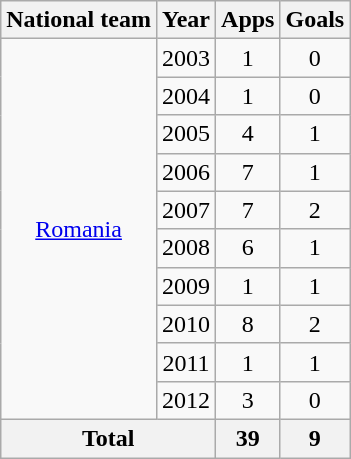<table class="wikitable" style="text-align:center">
<tr>
<th>National team</th>
<th>Year</th>
<th>Apps</th>
<th>Goals</th>
</tr>
<tr>
<td rowspan="10"><a href='#'>Romania</a></td>
<td>2003</td>
<td>1</td>
<td>0</td>
</tr>
<tr>
<td>2004</td>
<td>1</td>
<td>0</td>
</tr>
<tr>
<td>2005</td>
<td>4</td>
<td>1</td>
</tr>
<tr>
<td>2006</td>
<td>7</td>
<td>1</td>
</tr>
<tr>
<td>2007</td>
<td>7</td>
<td>2</td>
</tr>
<tr>
<td>2008</td>
<td>6</td>
<td>1</td>
</tr>
<tr>
<td>2009</td>
<td>1</td>
<td>1</td>
</tr>
<tr>
<td>2010</td>
<td>8</td>
<td>2</td>
</tr>
<tr>
<td>2011</td>
<td>1</td>
<td>1</td>
</tr>
<tr>
<td>2012</td>
<td>3</td>
<td>0</td>
</tr>
<tr>
<th colspan="2">Total</th>
<th>39</th>
<th>9</th>
</tr>
</table>
